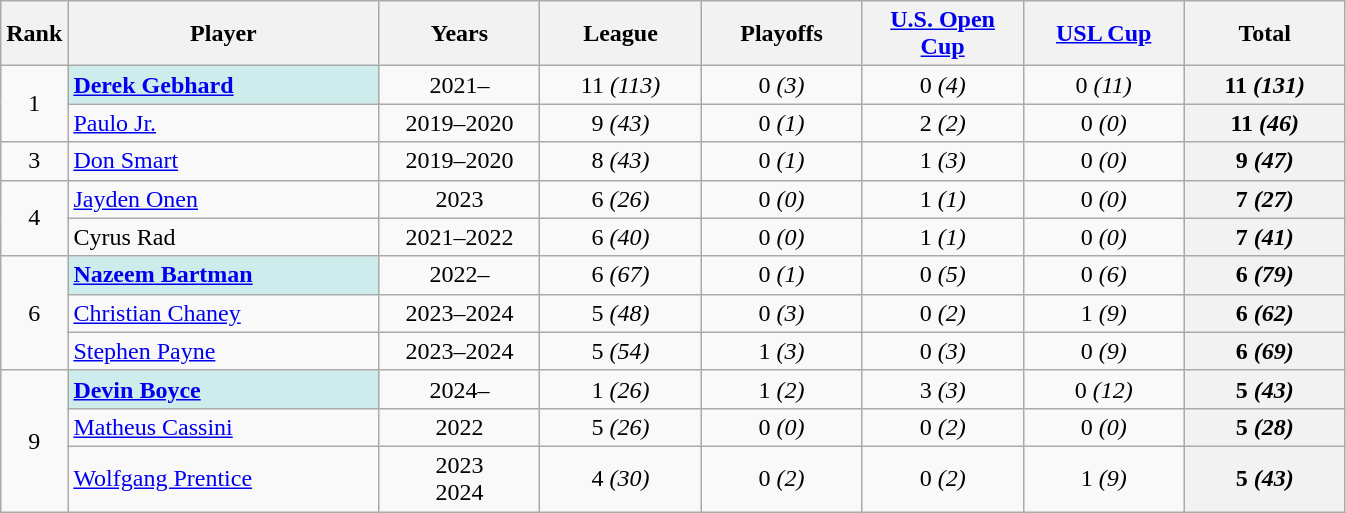<table class="sortable wikitable" style="text-align:center;">
<tr>
<th>Rank</th>
<th style="width:200px;">Player</th>
<th style="width:100px;">Years</th>
<th style="width:100px;">League</th>
<th style="width:100px;">Playoffs</th>
<th style="width:100px;"><a href='#'>U.S. Open Cup</a></th>
<th style="width:100px;"><a href='#'>USL Cup</a></th>
<th style="width:100px;">Total</th>
</tr>
<tr>
<td rowspan="2">1</td>
<td align="left" data-sort-value="Gebhard, Derek" style="background:#cfecec; font-weight:bold;"> <a href='#'>Derek Gebhard</a></td>
<td>2021–</td>
<td>11 <em>(113)</em></td>
<td>0 <em>(3)</em></td>
<td>0 <em>(4)</em></td>
<td>0 <em>(11)</em></td>
<th>11 <em>(131)</em></th>
</tr>
<tr>
<td align="left" data-sort-value="Paulo Jr"> <a href='#'>Paulo Jr.</a></td>
<td>2019–2020</td>
<td>9 <em>(43)</em></td>
<td>0 <em>(1)</em></td>
<td>2 <em>(2)</em></td>
<td>0 <em>(0)</em></td>
<th>11 <em>(46)</em></th>
</tr>
<tr>
<td>3</td>
<td align="left" data-sort-value="Smart, Don"> <a href='#'>Don Smart</a></td>
<td>2019–2020</td>
<td>8 <em>(43)</em></td>
<td>0 <em>(1)</em></td>
<td>1 <em>(3)</em></td>
<td>0 <em>(0)</em></td>
<th>9 <em>(47)</em></th>
</tr>
<tr>
<td rowspan="2">4</td>
<td align="left" data-sort-value="Onen, Jayden"> <a href='#'>Jayden Onen</a></td>
<td>2023</td>
<td>6 <em>(26)</em></td>
<td>0 <em>(0)</em></td>
<td>1 <em>(1)</em></td>
<td>0 <em>(0)</em></td>
<th>7 <em>(27)</em></th>
</tr>
<tr>
<td align="left" data-sort-value="Rad, Cyrus"> Cyrus Rad</td>
<td>2021–2022</td>
<td>6 <em>(40)</em></td>
<td>0 <em>(0)</em></td>
<td>1 <em>(1)</em></td>
<td>0 <em>(0)</em></td>
<th>7 <em>(41)</em></th>
</tr>
<tr>
<td rowspan="3">6</td>
<td align="left" data-sort-value="Bartman, Nazeem" style="background:#cfecec; font-weight:bold;"> <a href='#'>Nazeem Bartman</a></td>
<td>2022–</td>
<td>6 <em>(67)</em></td>
<td>0 <em>(1)</em></td>
<td>0 <em>(5)</em></td>
<td>0 <em>(6)</em></td>
<th>6 <em>(79)</em></th>
</tr>
<tr>
<td align="left" data-sort-value="Chaney, Christian"> <a href='#'>Christian Chaney</a></td>
<td>2023–2024</td>
<td>5 <em>(48)</em></td>
<td>0 <em>(3)</em></td>
<td>0 <em>(2)</em></td>
<td>1 <em>(9)</em></td>
<th>6 <em>(62)</em></th>
</tr>
<tr>
<td align="left" data-sort-value="Payne, Stephen"> <a href='#'>Stephen Payne</a></td>
<td>2023–2024</td>
<td>5 <em>(54)</em></td>
<td>1 <em>(3)</em></td>
<td>0 <em>(3)</em></td>
<td>0 <em>(9)</em></td>
<th>6 <em>(69)</em></th>
</tr>
<tr>
<td rowspan="3">9</td>
<td align="left" data-sort-value="Boyce, Devin" style="background:#cfecec; font-weight:bold;"> <a href='#'>Devin Boyce</a></td>
<td>2024–</td>
<td>1 <em>(26)</em></td>
<td>1 <em>(2)</em></td>
<td>3 <em>(3)</em></td>
<td>0 <em>(12)</em></td>
<th>5 <em>(43)</em></th>
</tr>
<tr>
<td align="left" data-sort-value="Cassini, Matheus"> <a href='#'>Matheus Cassini</a></td>
<td>2022</td>
<td>5 <em>(26)</em></td>
<td>0 <em>(0)</em></td>
<td>0 <em>(2)</em></td>
<td>0 <em>(0)</em></td>
<th>5 <em>(28)</em></th>
</tr>
<tr>
<td align="left" data-sort-value="Prentice, Wolfgang"> <a href='#'>Wolfgang Prentice</a></td>
<td>2023<br>2024</td>
<td>4 <em>(30)</em></td>
<td>0 <em>(2)</em></td>
<td>0 <em>(2)</em></td>
<td>1 <em>(9)</em></td>
<th>5 <em>(43)</em></th>
</tr>
</table>
